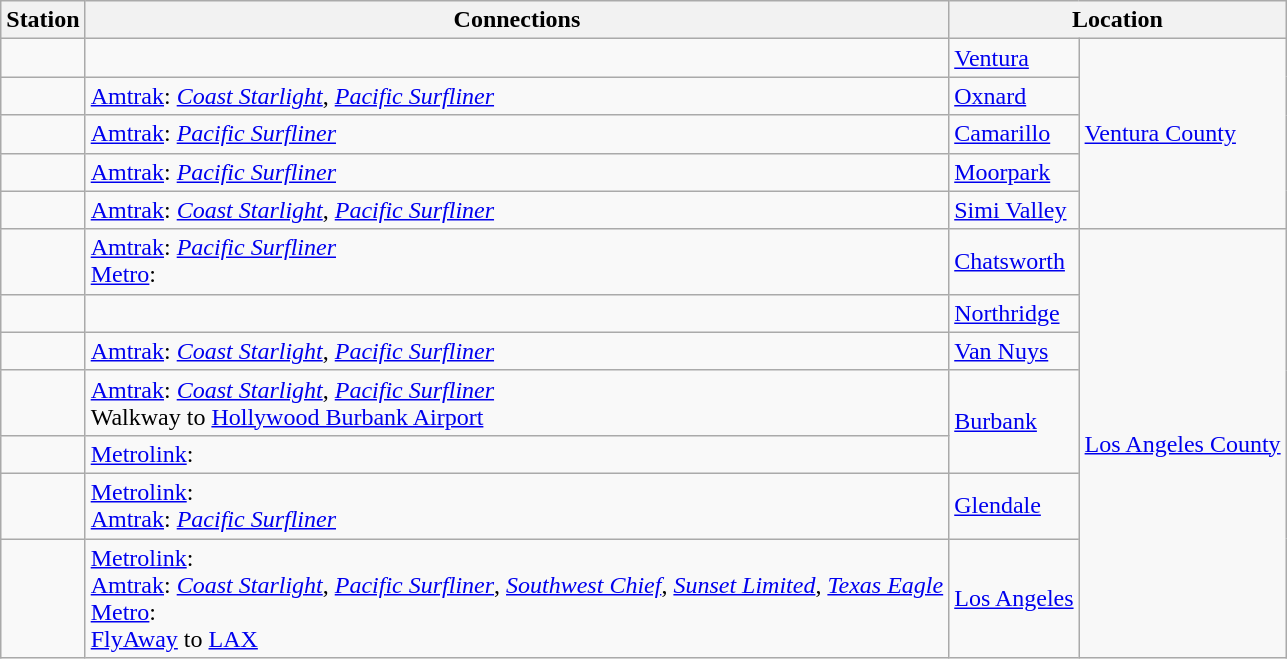<table class="wikitable plainrowheaders">
<tr>
<th>Station</th>
<th>Connections</th>
<th colspan="2">Location<br></th>
</tr>
<tr>
<td></td>
<td></td>
<td rowspan="1"><a href='#'>Ventura</a></td>
<td rowspan="5" = bgcolor = #f8f8f8><a href='#'>Ventura County</a></td>
</tr>
<tr>
<td></td>
<td> <a href='#'>Amtrak</a>: <em><a href='#'>Coast Starlight</a></em>, <em><a href='#'>Pacific Surfliner</a></em></td>
<td><a href='#'>Oxnard</a></td>
</tr>
<tr>
<td></td>
<td> <a href='#'>Amtrak</a>: <em><a href='#'>Pacific Surfliner</a></em></td>
<td><a href='#'>Camarillo</a></td>
</tr>
<tr>
<td></td>
<td> <a href='#'>Amtrak</a>: <em><a href='#'>Pacific Surfliner</a></em></td>
<td><a href='#'>Moorpark</a></td>
</tr>
<tr>
<td></td>
<td> <a href='#'>Amtrak</a>: <em><a href='#'>Coast Starlight</a></em>, <em><a href='#'>Pacific Surfliner</a></em></td>
<td><a href='#'>Simi Valley</a></td>
</tr>
<tr>
<td></td>
<td> <a href='#'>Amtrak</a>: <em><a href='#'>Pacific Surfliner</a></em><br> <a href='#'>Metro</a>: </td>
<td><a href='#'>Chatsworth</a></td>
<td rowspan="7" = bgcolor = #f8f8f8><a href='#'>Los Angeles County</a></td>
</tr>
<tr>
<td></td>
<td></td>
<td><a href='#'>Northridge</a></td>
</tr>
<tr>
<td></td>
<td> <a href='#'>Amtrak</a>: <em><a href='#'>Coast Starlight</a></em>, <em><a href='#'>Pacific Surfliner</a></em></td>
<td><a href='#'>Van Nuys</a></td>
</tr>
<tr>
<td></td>
<td> <a href='#'>Amtrak</a>: <em><a href='#'>Coast Starlight</a></em>, <em><a href='#'>Pacific Surfliner</a></em><br> Walkway to <a href='#'>Hollywood Burbank Airport</a></td>
<td rowspan="2"><a href='#'>Burbank</a></td>
</tr>
<tr>
<td></td>
<td> <a href='#'>Metrolink</a>: </td>
</tr>
<tr>
<td></td>
<td> <a href='#'>Metrolink</a>: <br> <a href='#'>Amtrak</a>: <em><a href='#'>Pacific Surfliner</a></em></td>
<td><a href='#'>Glendale</a></td>
</tr>
<tr>
<td></td>
<td> <a href='#'>Metrolink</a>:     <br> <a href='#'>Amtrak</a>: <em><a href='#'>Coast Starlight</a></em>, <em><a href='#'>Pacific Surfliner</a></em>, <em><a href='#'>Southwest Chief</a></em>, <em><a href='#'>Sunset Limited</a></em>, <em><a href='#'>Texas Eagle</a></em><br> <a href='#'>Metro</a>: <br> <a href='#'>FlyAway</a> to <a href='#'>LAX</a></td>
<td><a href='#'>Los Angeles</a></td>
</tr>
</table>
